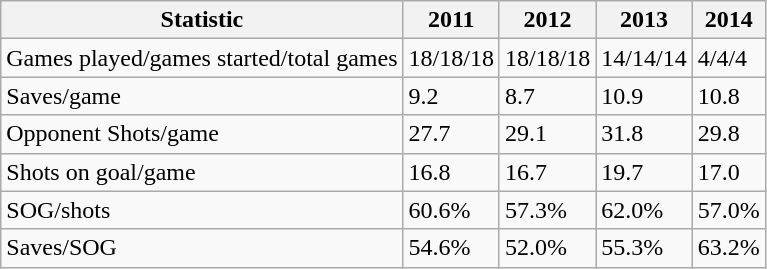<table class="wikitable">
<tr>
<th>Statistic</th>
<th>2011</th>
<th>2012</th>
<th>2013</th>
<th>2014</th>
</tr>
<tr>
<td>Games played/games started/total games</td>
<td>18/18/18</td>
<td>18/18/18</td>
<td>14/14/14</td>
<td>4/4/4</td>
</tr>
<tr>
<td>Saves/game</td>
<td>9.2</td>
<td>8.7</td>
<td>10.9</td>
<td>10.8</td>
</tr>
<tr>
<td>Opponent Shots/game</td>
<td>27.7</td>
<td>29.1</td>
<td>31.8</td>
<td>29.8</td>
</tr>
<tr>
<td>Shots on goal/game</td>
<td>16.8</td>
<td>16.7</td>
<td>19.7</td>
<td>17.0</td>
</tr>
<tr>
<td>SOG/shots</td>
<td>60.6%</td>
<td>57.3%</td>
<td>62.0%</td>
<td>57.0%</td>
</tr>
<tr>
<td>Saves/SOG</td>
<td>54.6%</td>
<td>52.0%</td>
<td>55.3%</td>
<td>63.2%</td>
</tr>
</table>
